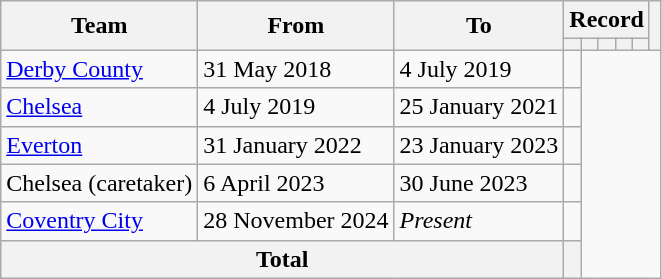<table class="wikitable" style="text-align: center;">
<tr>
<th rowspan="2">Team</th>
<th rowspan="2">From</th>
<th rowspan="2">To</th>
<th colspan="5">Record</th>
<th rowspan="2"></th>
</tr>
<tr>
<th></th>
<th></th>
<th></th>
<th></th>
<th></th>
</tr>
<tr>
<td align="left"><a href='#'>Derby County</a></td>
<td align="left">31 May 2018</td>
<td align="left">4 July 2019<br></td>
<td></td>
</tr>
<tr>
<td align="left"><a href='#'>Chelsea</a></td>
<td align="left">4 July 2019</td>
<td align="left">25 January 2021<br></td>
<td></td>
</tr>
<tr>
<td align="left"><a href='#'>Everton</a></td>
<td align="left">31 January 2022</td>
<td align="left">23 January 2023<br></td>
<td></td>
</tr>
<tr>
<td align="left">Chelsea (caretaker)</td>
<td align="left">6 April 2023</td>
<td align="left">30 June 2023<br></td>
<td></td>
</tr>
<tr>
<td align="left"><a href='#'>Coventry City</a></td>
<td align="left">28 November 2024</td>
<td align="left"><em>Present</em><br></td>
<td></td>
</tr>
<tr>
<th colspan="3">Total<br></th>
<th></th>
</tr>
</table>
